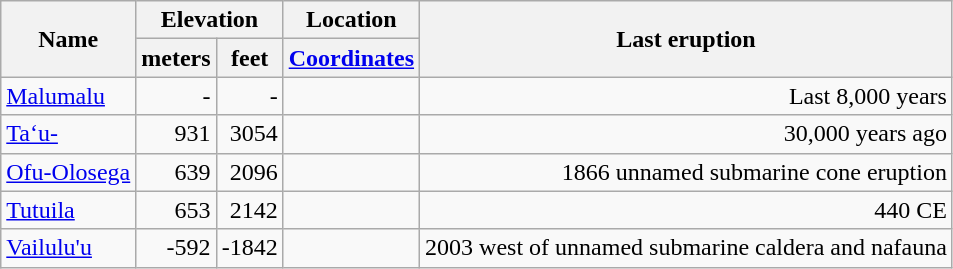<table class="wikitable sortable">
<tr>
<th rowspan="2">Name</th>
<th colspan ="2">Elevation</th>
<th>Location</th>
<th rowspan="2">Last eruption</th>
</tr>
<tr>
<th>meters</th>
<th>feet</th>
<th><a href='#'>Coordinates</a></th>
</tr>
<tr style="text-align:right;">
<td style="text-align:left;"><a href='#'>Malumalu</a></td>
<td>-</td>
<td>-</td>
<td></td>
<td>Last 8,000 years</td>
</tr>
<tr style="text-align:right;">
<td style="text-align:left;"><a href='#'>Ta‘u-</a></td>
<td>931</td>
<td>3054</td>
<td></td>
<td>30,000 years ago</td>
</tr>
<tr style="text-align:right;">
<td style="text-align:left;"><a href='#'>Ofu-Olosega</a></td>
<td>639</td>
<td>2096</td>
<td></td>
<td>1866 unnamed submarine cone eruption</td>
</tr>
<tr style="text-align:right;">
<td style="text-align:left;"><a href='#'>Tutuila</a></td>
<td>653</td>
<td>2142</td>
<td></td>
<td 440 CE>440 CE</td>
</tr>
<tr style="text-align:right;">
<td style="text-align:left;"><a href='#'>Vailulu'u</a></td>
<td>-592</td>
<td>-1842</td>
<td></td>
<td>2003 west of unnamed submarine caldera and nafauna</td>
</tr>
</table>
